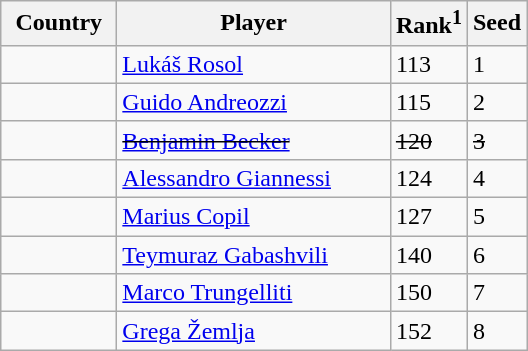<table class="sortable wikitable">
<tr>
<th width="70">Country</th>
<th width="175">Player</th>
<th>Rank<sup>1</sup></th>
<th>Seed</th>
</tr>
<tr>
<td></td>
<td><a href='#'>Lukáš Rosol</a></td>
<td>113</td>
<td>1</td>
</tr>
<tr>
<td></td>
<td><a href='#'>Guido Andreozzi</a></td>
<td>115</td>
<td>2</td>
</tr>
<tr>
<td><s></s></td>
<td><s><a href='#'>Benjamin Becker</a></s></td>
<td><s>120</s></td>
<td><s>3</s></td>
</tr>
<tr>
<td></td>
<td><a href='#'>Alessandro Giannessi</a></td>
<td>124</td>
<td>4</td>
</tr>
<tr>
<td></td>
<td><a href='#'>Marius Copil</a></td>
<td>127</td>
<td>5</td>
</tr>
<tr>
<td></td>
<td><a href='#'>Teymuraz Gabashvili</a></td>
<td>140</td>
<td>6</td>
</tr>
<tr>
<td></td>
<td><a href='#'>Marco Trungelliti</a></td>
<td>150</td>
<td>7</td>
</tr>
<tr>
<td></td>
<td><a href='#'>Grega Žemlja</a></td>
<td>152</td>
<td>8</td>
</tr>
</table>
